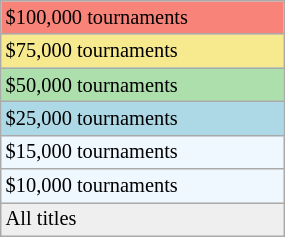<table class="wikitable" style="font-size:85%; width:15%;">
<tr style="background:#f88379;">
<td>$100,000 tournaments</td>
</tr>
<tr style="background:#f7e98e;">
<td>$75,000 tournaments</td>
</tr>
<tr style="background:#addfad;">
<td>$50,000 tournaments</td>
</tr>
<tr style="background:lightblue;">
<td>$25,000 tournaments</td>
</tr>
<tr style="background:#f0f8ff;">
<td>$15,000 tournaments</td>
</tr>
<tr style="background:#f0f8ff;">
<td>$10,000 tournaments</td>
</tr>
<tr style="background:#efefef;">
<td>All titles</td>
</tr>
</table>
